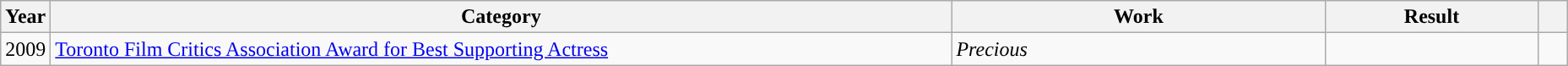<table class="wikitable">
<tr>
<th scope="col" style="width:1em;">Year</th>
<th scope="col" style="width:44em;">Category</th>
<th scope="col" style="width:18em;">Work</th>
<th scope="col" style="width:10em;">Result</th>
<th class="unsortable" style="width:1em;"></th>
</tr>
<tr>
<td>2009</td>
<td><a href='#'>Toronto Film Critics Association Award for Best Supporting Actress</a> </td>
<td><em>Precious</em></td>
<td></td>
<td></td>
</tr>
</table>
